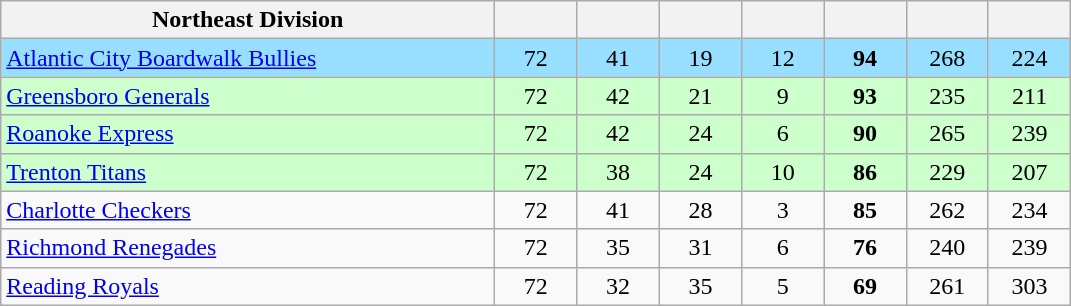<table class="wikitable sortable" style="text-align:center">
<tr>
<th style="width:30%;" class="unsortable">Northeast Division</th>
<th style="width:5%;"></th>
<th style="width:5%;"></th>
<th style="width:5%;"></th>
<th style="width:5%;"></th>
<th style="width:5%;"></th>
<th style="width:5%;"></th>
<th style="width:5%;"></th>
</tr>
<tr bgcolor="#97DEFF">
<td align=left><a href='#'>Atlantic City Boardwalk Bullies</a></td>
<td>72</td>
<td>41</td>
<td>19</td>
<td>12</td>
<td><strong>94</strong></td>
<td>268</td>
<td>224</td>
</tr>
<tr bgcolor="#ccffcc">
<td align=left><a href='#'>Greensboro Generals</a></td>
<td>72</td>
<td>42</td>
<td>21</td>
<td>9</td>
<td><strong>93</strong></td>
<td>235</td>
<td>211</td>
</tr>
<tr bgcolor="#ccffcc">
<td align=left><a href='#'>Roanoke Express</a></td>
<td>72</td>
<td>42</td>
<td>24</td>
<td>6</td>
<td><strong>90</strong></td>
<td>265</td>
<td>239</td>
</tr>
<tr bgcolor="#ccffcc">
<td align=left><a href='#'>Trenton Titans</a></td>
<td>72</td>
<td>38</td>
<td>24</td>
<td>10</td>
<td><strong>86</strong></td>
<td>229</td>
<td>207</td>
</tr>
<tr>
<td align=left><a href='#'>Charlotte Checkers</a></td>
<td>72</td>
<td>41</td>
<td>28</td>
<td>3</td>
<td><strong>85</strong></td>
<td>262</td>
<td>234</td>
</tr>
<tr>
<td align=left><a href='#'>Richmond Renegades</a></td>
<td>72</td>
<td>35</td>
<td>31</td>
<td>6</td>
<td><strong>76</strong></td>
<td>240</td>
<td>239</td>
</tr>
<tr>
<td align=left><a href='#'>Reading Royals</a></td>
<td>72</td>
<td>32</td>
<td>35</td>
<td>5</td>
<td><strong>69</strong></td>
<td>261</td>
<td>303</td>
</tr>
</table>
